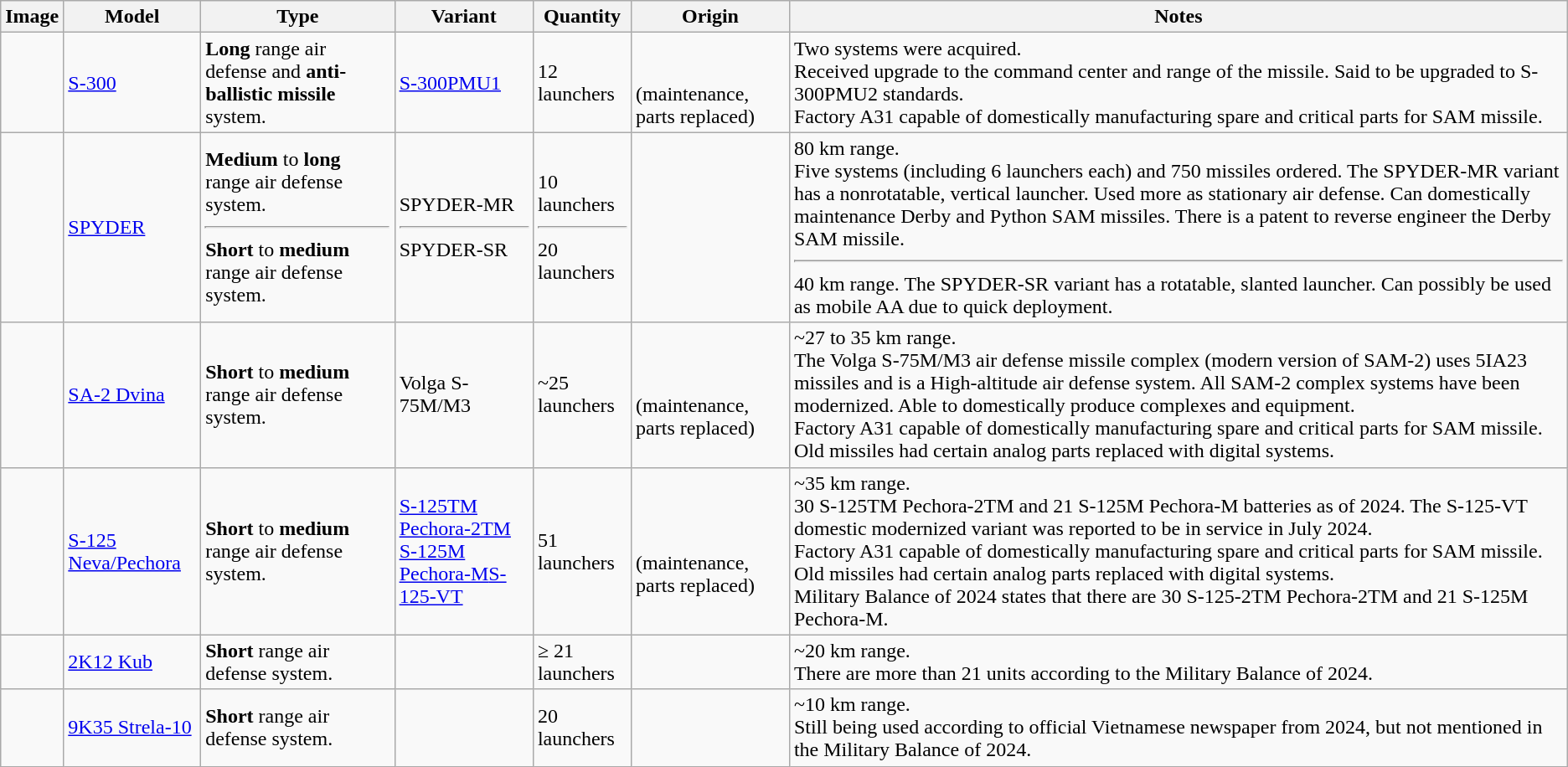<table class="wikitable">
<tr>
<th>Image</th>
<th>Model</th>
<th>Type</th>
<th>Variant</th>
<th>Quantity</th>
<th>Origin</th>
<th>Notes</th>
</tr>
<tr>
<td></td>
<td><a href='#'>S-300</a></td>
<td><strong>Long</strong> range air defense and <strong>anti-ballistic missile</strong> system.</td>
<td><a href='#'>S-300PMU1</a></td>
<td>12 launchers</td>
<td><br><br>(maintenance, parts replaced)</td>
<td>Two systems were acquired.<br>Received upgrade to the command center and range of the missile. Said to be upgraded to S-300PMU2 standards.<br>Factory A31 capable of domestically manufacturing spare and critical parts for SAM missile.</td>
</tr>
<tr>
<td><br></td>
<td><a href='#'>SPYDER</a></td>
<td><strong>Medium</strong> to <strong>long</strong> range air defense system.<hr> <strong>Short</strong> to <strong>medium</strong> range air defense system.</td>
<td>SPYDER-MR <hr>SPYDER-SR</td>
<td>10 launchers<hr> 20 launchers</td>
<td></td>
<td>80 km range.<br>Five systems (including 6 launchers each) and 750 missiles ordered. The SPYDER-MR variant has a nonrotatable, vertical launcher. Used more as stationary air defense.
Can domestically maintenance Derby and Python SAM missiles.
There is a patent to reverse engineer the Derby SAM missile.
<hr> 40 km range.
The SPYDER-SR variant has a rotatable, slanted launcher. Can possibly be used as mobile AA due to quick deployment.</td>
</tr>
<tr>
<td></td>
<td><a href='#'>SA-2 Dvina</a></td>
<td><strong>Short</strong> to <strong>medium</strong> range air defense system.</td>
<td>Volga S-75M/M3</td>
<td>~25 launchers</td>
<td> <br><br>(maintenance, parts replaced)</td>
<td>~27 to 35 km range.<br>The Volga S-75M/M3 air defense missile complex (modern version of SAM-2) uses 5IA23 missiles and is a High-altitude air defense system. All SAM-2 complex systems have been modernized. Able to domestically produce complexes and equipment.<br>Factory A31 capable of domestically manufacturing spare and critical parts for SAM missile. Old missiles had certain analog parts replaced with digital systems.</td>
</tr>
<tr>
<td></td>
<td><a href='#'>S-125 Neva/Pechora</a></td>
<td><strong>Short</strong> to <strong>medium</strong> range air defense system.</td>
<td><a href='#'>S-125TM Pechora-2TM</a><br><a href='#'>S-125M Pechora-M</a><a href='#'>S-125-VT</a></td>
<td>51 launchers</td>
<td> <br><br>(maintenance, parts replaced)</td>
<td>~35 km range.<br>30 S-125TM Pechora-2TM and 21 S-125M Pechora-M batteries as of 2024. The S-125-VT domestic modernized variant was reported to be in service in July 2024.<br>Factory A31 capable of domestically manufacturing spare and critical parts for SAM missile. Old missiles had certain analog parts replaced with digital systems.<br>Military Balance of 2024 states that there are 30 S-125-2TM Pechora-2TM and 21 S-125M Pechora-M.</td>
</tr>
<tr>
<td></td>
<td><a href='#'>2K12 Kub</a></td>
<td><strong>Short</strong> range air defense system.</td>
<td></td>
<td>≥ 21 launchers</td>
<td></td>
<td>~20 km range.<br>There are more than 21 units according to the Military Balance of 2024.</td>
</tr>
<tr>
<td></td>
<td><a href='#'>9K35 Strela-10</a></td>
<td><strong>Short</strong> range air defense system.</td>
<td></td>
<td>20 launchers</td>
<td></td>
<td>~10 km range.<br>Still being used according to official Vietnamese newspaper from 2024, but not mentioned in the Military Balance of 2024.</td>
</tr>
</table>
